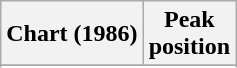<table class="wikitable sortable plainrowheaders" style="text-align:center">
<tr>
<th>Chart (1986)</th>
<th>Peak<br>position</th>
</tr>
<tr>
</tr>
<tr>
</tr>
</table>
